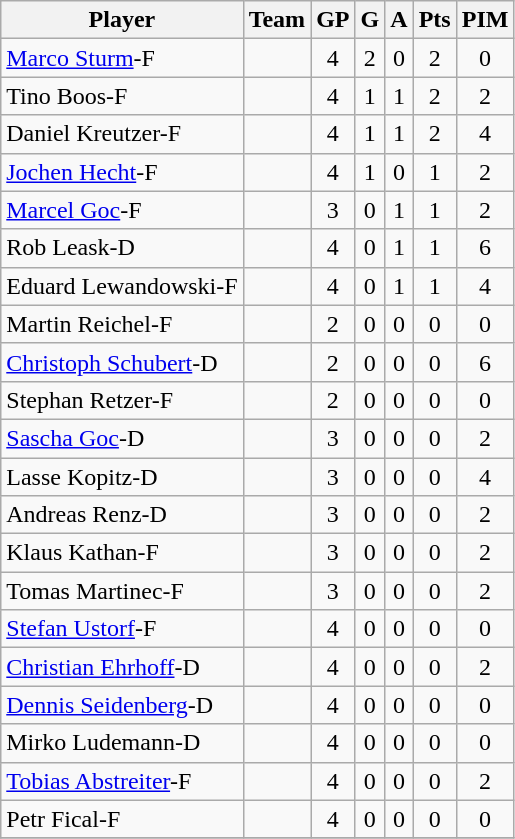<table class="wikitable">
<tr>
<th>Player</th>
<th>Team</th>
<th>GP</th>
<th>G</th>
<th>A</th>
<th>Pts</th>
<th>PIM</th>
</tr>
<tr align="center">
<td align="left"><a href='#'>Marco Sturm</a>-F</td>
<td></td>
<td>4</td>
<td>2</td>
<td>0</td>
<td>2</td>
<td>0</td>
</tr>
<tr align="center">
<td align="left">Tino Boos-F</td>
<td></td>
<td>4</td>
<td>1</td>
<td>1</td>
<td>2</td>
<td>2</td>
</tr>
<tr align="center">
<td align="left">Daniel Kreutzer-F</td>
<td></td>
<td>4</td>
<td>1</td>
<td>1</td>
<td>2</td>
<td>4</td>
</tr>
<tr align="center">
<td align="left"><a href='#'>Jochen Hecht</a>-F</td>
<td></td>
<td>4</td>
<td>1</td>
<td>0</td>
<td>1</td>
<td>2</td>
</tr>
<tr align="center">
<td align="left"><a href='#'>Marcel Goc</a>-F</td>
<td></td>
<td>3</td>
<td>0</td>
<td>1</td>
<td>1</td>
<td>2</td>
</tr>
<tr align="center">
<td align="left">Rob Leask-D</td>
<td></td>
<td>4</td>
<td>0</td>
<td>1</td>
<td>1</td>
<td>6</td>
</tr>
<tr align="center">
<td align="left">Eduard Lewandowski-F</td>
<td></td>
<td>4</td>
<td>0</td>
<td>1</td>
<td>1</td>
<td>4</td>
</tr>
<tr align="center">
<td align="left">Martin Reichel-F</td>
<td></td>
<td>2</td>
<td>0</td>
<td>0</td>
<td>0</td>
<td>0</td>
</tr>
<tr align="center">
<td align="left"><a href='#'>Christoph Schubert</a>-D</td>
<td></td>
<td>2</td>
<td>0</td>
<td>0</td>
<td>0</td>
<td>6</td>
</tr>
<tr align="center">
<td align="left">Stephan Retzer-F</td>
<td></td>
<td>2</td>
<td>0</td>
<td>0</td>
<td>0</td>
<td>0</td>
</tr>
<tr align="center">
<td align="left"><a href='#'>Sascha Goc</a>-D</td>
<td></td>
<td>3</td>
<td>0</td>
<td>0</td>
<td>0</td>
<td>2</td>
</tr>
<tr align="center">
<td align="left">Lasse Kopitz-D</td>
<td></td>
<td>3</td>
<td>0</td>
<td>0</td>
<td>0</td>
<td>4</td>
</tr>
<tr align="center">
<td align="left">Andreas Renz-D</td>
<td></td>
<td>3</td>
<td>0</td>
<td>0</td>
<td>0</td>
<td>2</td>
</tr>
<tr align="center">
<td align="left">Klaus Kathan-F</td>
<td></td>
<td>3</td>
<td>0</td>
<td>0</td>
<td>0</td>
<td>2</td>
</tr>
<tr align="center">
<td align="left">Tomas Martinec-F</td>
<td></td>
<td>3</td>
<td>0</td>
<td>0</td>
<td>0</td>
<td>2</td>
</tr>
<tr align="center">
<td align="left"><a href='#'>Stefan Ustorf</a>-F</td>
<td></td>
<td>4</td>
<td>0</td>
<td>0</td>
<td>0</td>
<td>0</td>
</tr>
<tr align="center">
<td align="left"><a href='#'>Christian Ehrhoff</a>-D</td>
<td></td>
<td>4</td>
<td>0</td>
<td>0</td>
<td>0</td>
<td>2</td>
</tr>
<tr align="center">
<td align="left"><a href='#'>Dennis Seidenberg</a>-D</td>
<td></td>
<td>4</td>
<td>0</td>
<td>0</td>
<td>0</td>
<td>0</td>
</tr>
<tr align="center">
<td align="left">Mirko Ludemann-D</td>
<td></td>
<td>4</td>
<td>0</td>
<td>0</td>
<td>0</td>
<td>0</td>
</tr>
<tr align="center">
<td align="left"><a href='#'>Tobias Abstreiter</a>-F</td>
<td></td>
<td>4</td>
<td>0</td>
<td>0</td>
<td>0</td>
<td>2</td>
</tr>
<tr align="center">
<td align="left">Petr Fical-F</td>
<td></td>
<td>4</td>
<td>0</td>
<td>0</td>
<td>0</td>
<td>0</td>
</tr>
<tr align="center">
</tr>
</table>
